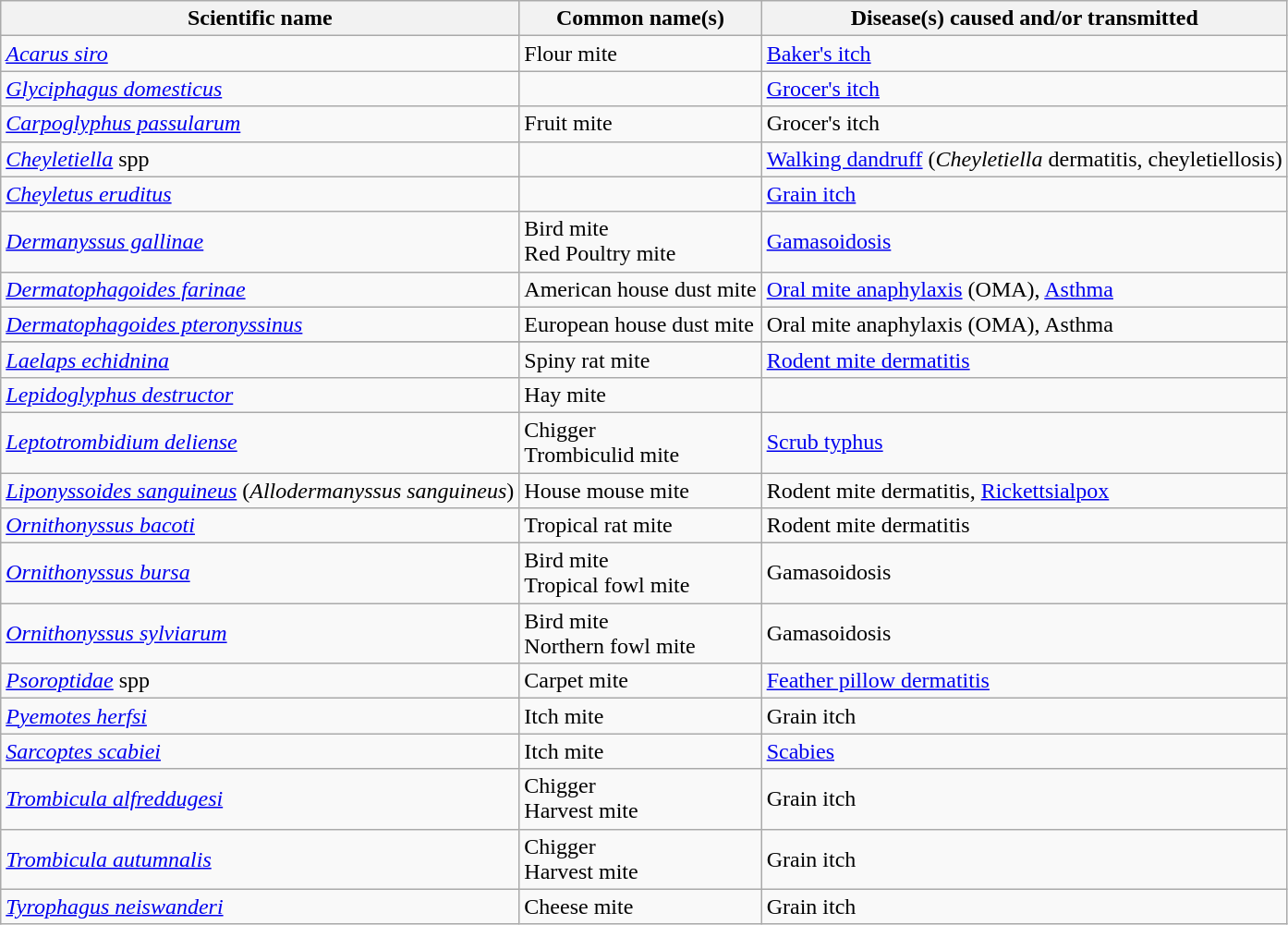<table class="wikitable">
<tr>
<th>Scientific name</th>
<th>Common name(s)</th>
<th>Disease(s) caused and/or transmitted</th>
</tr>
<tr>
<td><em><a href='#'>Acarus siro</a></em></td>
<td>Flour mite</td>
<td><a href='#'>Baker's itch</a></td>
</tr>
<tr>
<td><em><a href='#'>Glyciphagus domesticus</a></em></td>
<td></td>
<td><a href='#'>Grocer's itch</a></td>
</tr>
<tr>
<td><em><a href='#'>Carpoglyphus passularum</a></em></td>
<td>Fruit mite</td>
<td>Grocer's itch</td>
</tr>
<tr>
<td><em><a href='#'>Cheyletiella</a></em> spp</td>
<td></td>
<td><a href='#'>Walking dandruff</a> (<em>Cheyletiella</em> dermatitis, cheyletiellosis)</td>
</tr>
<tr>
<td><em><a href='#'>Cheyletus eruditus</a></em></td>
<td></td>
<td><a href='#'>Grain itch</a></td>
</tr>
<tr>
<td><em><a href='#'>Dermanyssus gallinae</a></em></td>
<td>Bird mite<br>Red Poultry mite</td>
<td><a href='#'>Gamasoidosis</a></td>
</tr>
<tr>
<td><em><a href='#'>Dermatophagoides farinae</a></em></td>
<td>American house dust mite</td>
<td><a href='#'>Oral mite anaphylaxis</a> (OMA), <a href='#'>Asthma</a></td>
</tr>
<tr>
<td><em><a href='#'>Dermatophagoides pteronyssinus</a></em></td>
<td>European house dust mite</td>
<td>Oral mite anaphylaxis (OMA), Asthma</td>
</tr>
<tr>
</tr>
<tr>
<td><em><a href='#'>Laelaps echidnina</a></em></td>
<td>Spiny rat mite</td>
<td><a href='#'>Rodent mite dermatitis</a></td>
</tr>
<tr>
<td><em><a href='#'>Lepidoglyphus destructor</a></em></td>
<td>Hay mite</td>
<td></td>
</tr>
<tr>
<td><em><a href='#'>Leptotrombidium deliense</a></em></td>
<td>Chigger<br>Trombiculid mite</td>
<td><a href='#'>Scrub typhus</a></td>
</tr>
<tr>
<td><em><a href='#'>Liponyssoides sanguineus</a></em> (<em>Allodermanyssus sanguineus</em>)</td>
<td>House mouse mite</td>
<td>Rodent mite dermatitis, <a href='#'>Rickettsialpox</a></td>
</tr>
<tr>
<td><em><a href='#'>Ornithonyssus bacoti</a></em></td>
<td>Tropical rat mite</td>
<td>Rodent mite dermatitis</td>
</tr>
<tr>
<td><em><a href='#'>Ornithonyssus bursa</a></em></td>
<td>Bird mite<br>Tropical fowl mite</td>
<td>Gamasoidosis</td>
</tr>
<tr>
<td><em><a href='#'>Ornithonyssus sylviarum</a></em></td>
<td>Bird mite<br>Northern fowl mite</td>
<td>Gamasoidosis</td>
</tr>
<tr>
<td><em><a href='#'>Psoroptidae</a></em> spp</td>
<td>Carpet mite</td>
<td><a href='#'>Feather pillow dermatitis</a></td>
</tr>
<tr>
<td><em><a href='#'>Pyemotes herfsi</a></em></td>
<td>Itch mite</td>
<td>Grain itch</td>
</tr>
<tr>
<td><em><a href='#'>Sarcoptes scabiei</a></em></td>
<td>Itch mite</td>
<td><a href='#'>Scabies</a></td>
</tr>
<tr>
<td><em><a href='#'>Trombicula alfreddugesi</a></em></td>
<td>Chigger<br>Harvest mite</td>
<td>Grain itch</td>
</tr>
<tr>
<td><em><a href='#'>Trombicula autumnalis</a></em></td>
<td>Chigger<br>Harvest mite</td>
<td>Grain itch</td>
</tr>
<tr>
<td><em><a href='#'>Tyrophagus neiswanderi</a></em></td>
<td>Cheese mite</td>
<td>Grain itch</td>
</tr>
</table>
